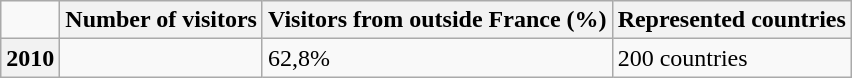<table class="wikitable">
<tr>
<td></td>
<th scope="col">Number of visitors</th>
<th scope="col">Visitors from outside France (%)</th>
<th scope="col">Represented countries</th>
</tr>
<tr>
<th scope="row">2010</th>
<td></td>
<td>62,8%</td>
<td>200 countries</td>
</tr>
</table>
